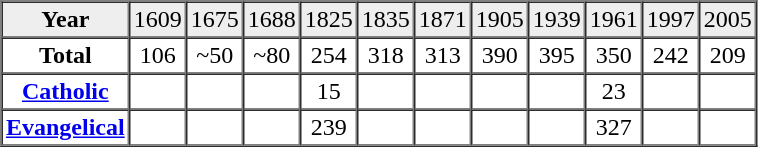<table border="1" cellpadding="2" cellspacing="0" width="500">
<tr bgcolor="#eeeeee" align="center">
<td><strong>Year</strong></td>
<td>1609</td>
<td>1675</td>
<td>1688</td>
<td>1825</td>
<td>1835</td>
<td>1871</td>
<td>1905</td>
<td>1939</td>
<td>1961</td>
<td>1997</td>
<td>2005</td>
</tr>
<tr align="center">
<td><strong>Total</strong></td>
<td>106</td>
<td>~50</td>
<td>~80</td>
<td>254</td>
<td>318</td>
<td>313</td>
<td>390</td>
<td>395</td>
<td>350</td>
<td>242</td>
<td>209</td>
</tr>
<tr align="center">
<td><strong><a href='#'>Catholic</a></strong></td>
<td> </td>
<td> </td>
<td> </td>
<td>15</td>
<td> </td>
<td> </td>
<td> </td>
<td> </td>
<td>23</td>
<td> </td>
<td> </td>
</tr>
<tr align="center">
<td><strong><a href='#'>Evangelical</a></strong></td>
<td> </td>
<td> </td>
<td> </td>
<td>239</td>
<td> </td>
<td> </td>
<td> </td>
<td> </td>
<td>327</td>
<td> </td>
<td> </td>
</tr>
</table>
